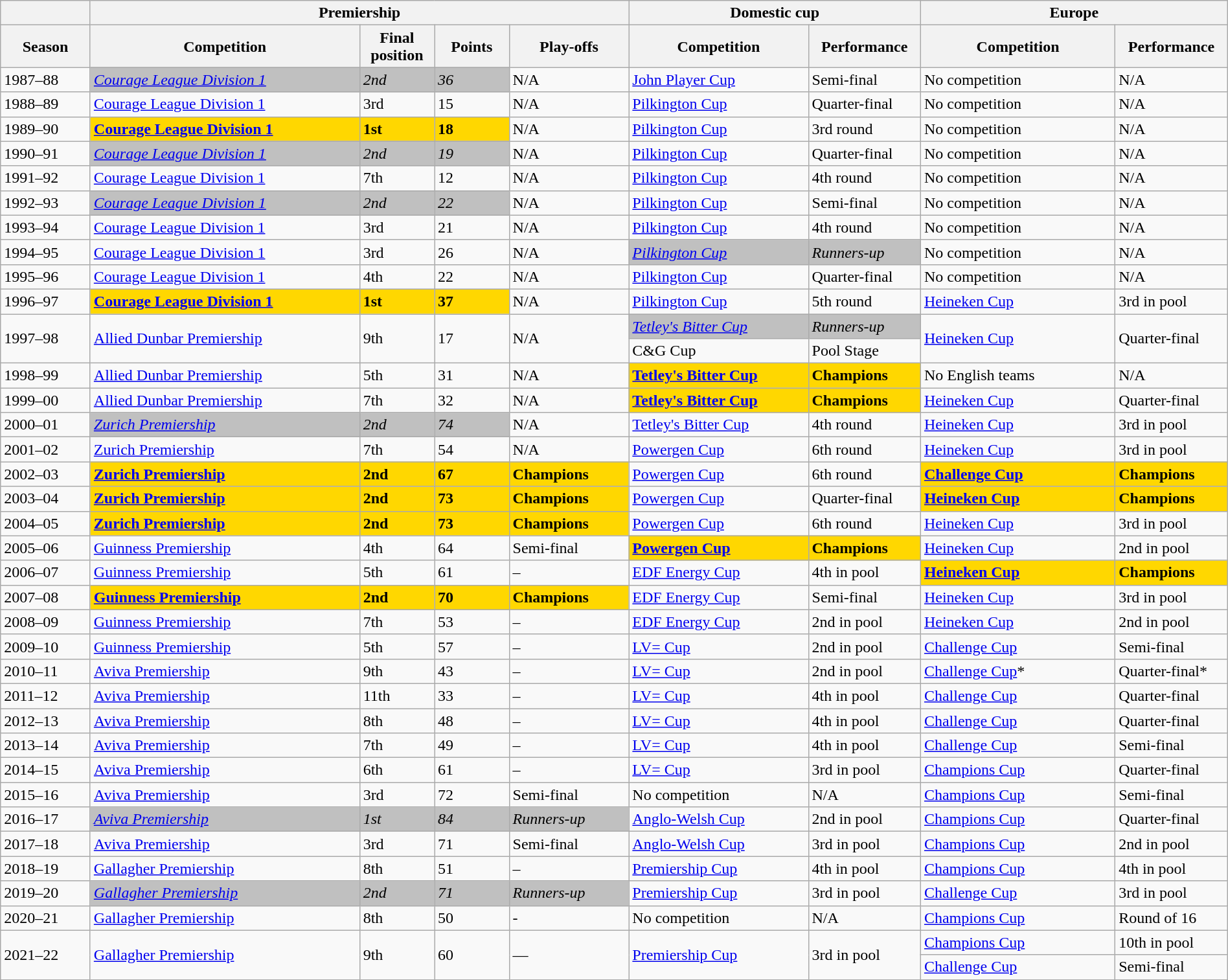<table class="wikitable" style="width:100%">
<tr>
<th></th>
<th colspan="4">Premiership</th>
<th colspan="2">Domestic cup</th>
<th colspan="2">Europe</th>
</tr>
<tr>
<th style="text-align:center;width:6%">Season</th>
<th style="text-align:center;width:18%">Competition</th>
<th style="text-align:center;width:5%">Final position</th>
<th style="text-align:center;width:5%">Points</th>
<th style="text-align:center;width:8%">Play-offs</th>
<th style="text-align:center;width:12%">Competition</th>
<th style="text-align:center;width:7%">Performance</th>
<th style="text-align:center;width:13%">Competition</th>
<th style="text-align:center;width:7%">Performance</th>
</tr>
<tr>
<td>1987–88</td>
<td style="background:silver"><em><a href='#'>Courage League Division 1</a></em></td>
<td style="background:silver"><em>2nd</em></td>
<td style="background:silver"><em>36</em></td>
<td>N/A</td>
<td><a href='#'>John Player Cup</a></td>
<td>Semi-final</td>
<td>No competition</td>
<td>N/A</td>
</tr>
<tr>
<td>1988–89</td>
<td><a href='#'>Courage League Division 1</a></td>
<td>3rd</td>
<td>15</td>
<td>N/A</td>
<td><a href='#'>Pilkington Cup</a></td>
<td>Quarter-final</td>
<td>No competition</td>
<td>N/A</td>
</tr>
<tr>
<td>1989–90</td>
<td style="background:gold"><strong><a href='#'>Courage League Division 1</a></strong></td>
<td style="background:gold"><strong>1st</strong></td>
<td style="background:gold"><strong>18</strong></td>
<td>N/A</td>
<td><a href='#'>Pilkington Cup</a></td>
<td>3rd round</td>
<td>No competition</td>
<td>N/A</td>
</tr>
<tr>
<td>1990–91</td>
<td style="background:silver"><em><a href='#'>Courage League Division 1</a></em></td>
<td style="background:silver"><em>2nd</em></td>
<td style="background:silver"><em>19</em></td>
<td>N/A</td>
<td><a href='#'>Pilkington Cup</a></td>
<td>Quarter-final</td>
<td>No competition</td>
<td>N/A</td>
</tr>
<tr>
<td>1991–92</td>
<td><a href='#'>Courage League Division 1</a></td>
<td>7th</td>
<td>12</td>
<td>N/A</td>
<td><a href='#'>Pilkington Cup</a></td>
<td>4th round</td>
<td>No competition</td>
<td>N/A</td>
</tr>
<tr>
<td>1992–93</td>
<td style="background:silver"><em><a href='#'>Courage League Division 1</a></em></td>
<td style="background:silver"><em>2nd</em></td>
<td style="background:silver"><em>22</em></td>
<td>N/A</td>
<td><a href='#'>Pilkington Cup</a></td>
<td>Semi-final</td>
<td>No competition</td>
<td>N/A</td>
</tr>
<tr>
<td>1993–94</td>
<td><a href='#'>Courage League Division 1</a></td>
<td>3rd</td>
<td>21</td>
<td>N/A</td>
<td><a href='#'>Pilkington Cup</a></td>
<td>4th round</td>
<td>No competition</td>
<td>N/A</td>
</tr>
<tr>
<td>1994–95</td>
<td><a href='#'>Courage League Division 1</a></td>
<td>3rd</td>
<td>26</td>
<td>N/A</td>
<td style="background:silver"><em><a href='#'>Pilkington Cup</a></em></td>
<td style="background:silver"><em>Runners-up</em></td>
<td>No competition</td>
<td>N/A</td>
</tr>
<tr>
<td>1995–96</td>
<td><a href='#'>Courage League Division 1</a></td>
<td>4th</td>
<td>22</td>
<td>N/A</td>
<td><a href='#'>Pilkington Cup</a></td>
<td>Quarter-final</td>
<td>No competition</td>
<td>N/A</td>
</tr>
<tr>
<td>1996–97</td>
<td style="background:gold"><strong><a href='#'>Courage League Division 1</a></strong></td>
<td style="background:gold"><strong>1st</strong></td>
<td style="background:gold"><strong>37</strong></td>
<td>N/A</td>
<td><a href='#'>Pilkington Cup</a></td>
<td>5th round</td>
<td><a href='#'>Heineken Cup</a></td>
<td>3rd in pool</td>
</tr>
<tr>
<td rowspan=2>1997–98</td>
<td rowspan=2><a href='#'>Allied Dunbar Premiership</a></td>
<td rowspan=2>9th</td>
<td rowspan=2>17</td>
<td rowspan=2>N/A</td>
<td style="background:silver"><em><a href='#'>Tetley's Bitter Cup</a></em></td>
<td style="background:silver"><em>Runners-up</em></td>
<td rowspan=2><a href='#'>Heineken Cup</a></td>
<td rowspan=2>Quarter-final</td>
</tr>
<tr>
<td>C&G Cup</td>
<td>Pool Stage</td>
</tr>
<tr>
<td>1998–99</td>
<td><a href='#'>Allied Dunbar Premiership</a></td>
<td>5th</td>
<td>31</td>
<td>N/A</td>
<td style="background:gold"><strong><a href='#'>Tetley's Bitter Cup</a></strong></td>
<td style="background:gold"><strong>Champions</strong></td>
<td>No English teams</td>
<td>N/A</td>
</tr>
<tr>
<td>1999–00</td>
<td><a href='#'>Allied Dunbar Premiership</a></td>
<td>7th</td>
<td>32</td>
<td>N/A</td>
<td style="background:gold"><strong><a href='#'>Tetley's Bitter Cup</a></strong></td>
<td style="background:gold"><strong>Champions</strong></td>
<td><a href='#'>Heineken Cup</a></td>
<td>Quarter-final</td>
</tr>
<tr>
<td>2000–01</td>
<td style="background:silver"><em><a href='#'>Zurich Premiership</a></em></td>
<td style="background:silver"><em>2nd</em></td>
<td style="background:silver"><em>74</em></td>
<td>N/A</td>
<td><a href='#'>Tetley's Bitter Cup</a></td>
<td>4th round</td>
<td><a href='#'>Heineken Cup</a></td>
<td>3rd in pool</td>
</tr>
<tr>
<td>2001–02</td>
<td><a href='#'>Zurich Premiership</a></td>
<td>7th</td>
<td>54</td>
<td>N/A</td>
<td><a href='#'>Powergen Cup</a></td>
<td>6th round</td>
<td><a href='#'>Heineken Cup</a></td>
<td>3rd in pool</td>
</tr>
<tr>
<td>2002–03</td>
<td style="background:gold"><strong><a href='#'>Zurich Premiership</a></strong></td>
<td style="background:gold"><strong>2nd</strong></td>
<td style="background:gold"><strong>67</strong></td>
<td style="background:gold"><strong>Champions</strong></td>
<td><a href='#'>Powergen Cup</a></td>
<td>6th round</td>
<td style="background:gold"><strong><a href='#'>Challenge Cup</a></strong></td>
<td style="background:gold"><strong>Champions</strong></td>
</tr>
<tr>
<td>2003–04</td>
<td style="background:gold"><strong><a href='#'>Zurich Premiership</a></strong></td>
<td style="background:gold"><strong>2nd</strong></td>
<td style="background:gold"><strong>73</strong></td>
<td style="background:gold"><strong>Champions</strong></td>
<td><a href='#'>Powergen Cup</a></td>
<td>Quarter-final</td>
<td style="background:gold"><strong><a href='#'>Heineken Cup</a></strong></td>
<td style="background:gold"><strong>Champions</strong></td>
</tr>
<tr>
<td>2004–05</td>
<td style="background:gold"><strong><a href='#'>Zurich Premiership</a></strong></td>
<td style="background:gold"><strong>2nd</strong></td>
<td style="background:gold"><strong>73</strong></td>
<td style="background:gold"><strong>Champions</strong></td>
<td><a href='#'>Powergen Cup</a></td>
<td>6th round</td>
<td><a href='#'>Heineken Cup</a></td>
<td>3rd in pool</td>
</tr>
<tr>
<td>2005–06</td>
<td><a href='#'>Guinness Premiership</a></td>
<td>4th</td>
<td>64</td>
<td>Semi-final</td>
<td style="background:gold"><strong><a href='#'>Powergen Cup</a></strong></td>
<td style="background:gold"><strong>Champions</strong></td>
<td><a href='#'>Heineken Cup</a></td>
<td>2nd in pool</td>
</tr>
<tr>
<td>2006–07</td>
<td><a href='#'>Guinness Premiership</a></td>
<td>5th</td>
<td>61</td>
<td>–</td>
<td><a href='#'>EDF Energy Cup</a></td>
<td>4th in pool</td>
<td style="background:gold"><strong><a href='#'>Heineken Cup</a></strong></td>
<td style="background:gold"><strong>Champions</strong></td>
</tr>
<tr>
<td>2007–08</td>
<td style="background:gold"><strong><a href='#'>Guinness Premiership</a></strong></td>
<td style="background:gold"><strong>2nd</strong></td>
<td style="background:gold"><strong>70</strong></td>
<td style="background:gold"><strong>Champions</strong></td>
<td><a href='#'>EDF Energy Cup</a></td>
<td>Semi-final</td>
<td><a href='#'>Heineken Cup</a></td>
<td>3rd in pool</td>
</tr>
<tr>
<td>2008–09</td>
<td><a href='#'>Guinness Premiership</a></td>
<td>7th</td>
<td>53</td>
<td>–</td>
<td><a href='#'>EDF Energy Cup</a></td>
<td>2nd in pool</td>
<td><a href='#'>Heineken Cup</a></td>
<td>2nd in pool</td>
</tr>
<tr>
<td>2009–10</td>
<td><a href='#'>Guinness Premiership</a></td>
<td>5th</td>
<td>57</td>
<td>–</td>
<td><a href='#'>LV= Cup</a></td>
<td>2nd in pool</td>
<td><a href='#'>Challenge Cup</a></td>
<td>Semi-final</td>
</tr>
<tr>
<td>2010–11</td>
<td><a href='#'>Aviva Premiership</a></td>
<td>9th</td>
<td>43</td>
<td>–</td>
<td><a href='#'>LV= Cup</a></td>
<td>2nd in pool</td>
<td><a href='#'>Challenge Cup</a>*</td>
<td>Quarter-final*</td>
</tr>
<tr>
<td>2011–12</td>
<td><a href='#'>Aviva Premiership</a></td>
<td>11th</td>
<td>33</td>
<td>–</td>
<td><a href='#'>LV= Cup</a></td>
<td>4th in pool</td>
<td><a href='#'>Challenge Cup</a></td>
<td>Quarter-final</td>
</tr>
<tr>
<td>2012–13</td>
<td><a href='#'>Aviva Premiership</a></td>
<td>8th</td>
<td>48</td>
<td>–</td>
<td><a href='#'>LV= Cup</a></td>
<td>4th in pool</td>
<td><a href='#'>Challenge Cup</a></td>
<td>Quarter-final</td>
</tr>
<tr>
<td>2013–14</td>
<td><a href='#'>Aviva Premiership</a></td>
<td>7th</td>
<td>49</td>
<td>–</td>
<td><a href='#'>LV= Cup</a></td>
<td>4th in pool</td>
<td><a href='#'>Challenge Cup</a></td>
<td>Semi-final</td>
</tr>
<tr>
<td>2014–15</td>
<td><a href='#'>Aviva Premiership</a></td>
<td>6th</td>
<td>61</td>
<td>–</td>
<td><a href='#'>LV= Cup</a></td>
<td>3rd in pool</td>
<td><a href='#'>Champions Cup</a></td>
<td>Quarter-final</td>
</tr>
<tr>
<td>2015–16</td>
<td><a href='#'>Aviva Premiership</a></td>
<td>3rd</td>
<td>72</td>
<td>Semi-final</td>
<td>No competition</td>
<td>N/A</td>
<td><a href='#'>Champions Cup</a></td>
<td>Semi-final</td>
</tr>
<tr>
<td>2016–17</td>
<td style="background:silver"><em><a href='#'>Aviva Premiership</a></em></td>
<td style="background:silver"><em>1st</em></td>
<td style="background:silver"><em>84</em></td>
<td style="background:silver"><em>Runners-up</em></td>
<td><a href='#'>Anglo-Welsh Cup</a></td>
<td>2nd in pool</td>
<td><a href='#'>Champions Cup</a></td>
<td>Quarter-final</td>
</tr>
<tr>
<td>2017–18</td>
<td><a href='#'>Aviva Premiership</a></td>
<td>3rd</td>
<td>71</td>
<td>Semi-final</td>
<td><a href='#'>Anglo-Welsh Cup</a></td>
<td>3rd in pool</td>
<td><a href='#'>Champions Cup</a></td>
<td>2nd in pool</td>
</tr>
<tr>
<td>2018–19</td>
<td><a href='#'>Gallagher Premiership</a></td>
<td>8th</td>
<td>51</td>
<td>–</td>
<td><a href='#'>Premiership Cup</a></td>
<td>4th in pool</td>
<td><a href='#'>Champions Cup</a></td>
<td>4th in pool</td>
</tr>
<tr>
<td>2019–20</td>
<td style="background:silver"><em><a href='#'>Gallagher Premiership</a></em></td>
<td style="background:silver"><em>2nd</em></td>
<td style="background:silver"><em>71</em></td>
<td style="background:silver"><em>Runners-up</em></td>
<td><a href='#'>Premiership Cup</a></td>
<td>3rd in pool</td>
<td><a href='#'>Challenge Cup</a></td>
<td>3rd in pool</td>
</tr>
<tr>
<td>2020–21</td>
<td><a href='#'>Gallagher Premiership</a></td>
<td>8th</td>
<td>50</td>
<td>-</td>
<td>No competition</td>
<td>N/A</td>
<td><a href='#'>Champions Cup</a></td>
<td>Round of 16</td>
</tr>
<tr>
<td rowspan=2>2021–22</td>
<td rowspan=2><a href='#'>Gallagher Premiership</a></td>
<td rowspan=2>9th</td>
<td rowspan=2>60</td>
<td rowspan=2>—</td>
<td rowspan=2><a href='#'>Premiership Cup</a></td>
<td rowspan=2>3rd in pool</td>
<td><a href='#'>Champions Cup</a></td>
<td>10th in pool</td>
</tr>
<tr>
<td><a href='#'>Challenge Cup</a></td>
<td>Semi-final</td>
</tr>
</table>
